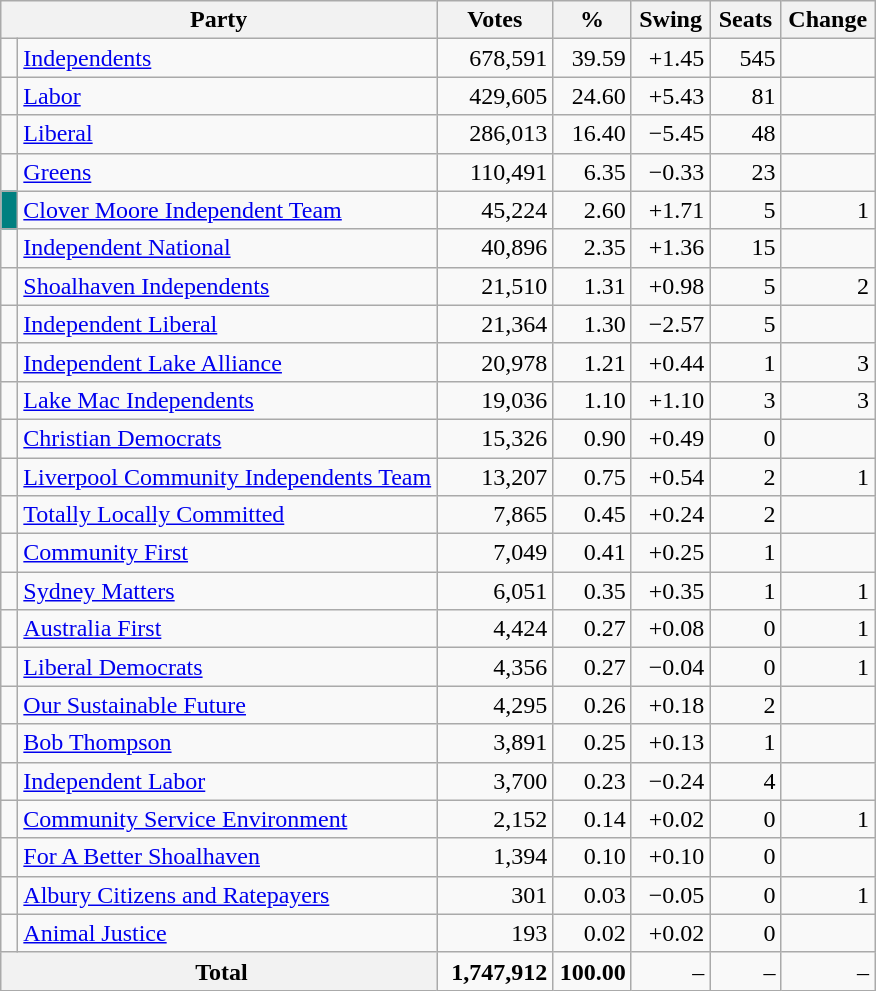<table class="wikitable" style="text-align:right; margin-bottom:0">
<tr>
<th style="width:10px;" colspan=3>Party</th>
<th style="width:70px;">Votes</th>
<th style="width:40px;">%</th>
<th style="width:40px;">Swing</th>
<th style="width:40px;">Seats</th>
<th style="width:40px;">Change</th>
</tr>
<tr>
<td> </td>
<td style="text-align:left;" colspan="2"><a href='#'>Independents</a></td>
<td>678,591</td>
<td>39.59</td>
<td>+1.45</td>
<td>545</td>
<td></td>
</tr>
<tr>
<td> </td>
<td style="text-align:left;" colspan="2"><a href='#'>Labor</a></td>
<td style="width:70px;">429,605</td>
<td style="width:45px;">24.60</td>
<td style="width:45px;">+5.43</td>
<td style="width:40px;">81</td>
<td style="width:55px;"></td>
</tr>
<tr>
<td> </td>
<td style="text-align:left;" colspan="2"><a href='#'>Liberal</a></td>
<td>286,013</td>
<td>16.40</td>
<td>−5.45</td>
<td>48</td>
<td></td>
</tr>
<tr>
<td> </td>
<td style="text-align:left;" colspan="2"><a href='#'>Greens</a></td>
<td>110,491</td>
<td>6.35</td>
<td>−0.33</td>
<td>23</td>
<td></td>
</tr>
<tr>
<td bgcolor="#008080"> </td>
<td style="text-align:left;" colspan="2"><a href='#'>Clover Moore Independent Team</a></td>
<td>45,224</td>
<td>2.60</td>
<td>+1.71</td>
<td>5</td>
<td> 1</td>
</tr>
<tr>
<td> </td>
<td style="text-align:left;" colspan="2"><a href='#'>Independent National</a></td>
<td>40,896</td>
<td>2.35</td>
<td>+1.36</td>
<td>15</td>
<td></td>
</tr>
<tr>
<td> </td>
<td style="text-align:left;" colspan="2"><a href='#'>Shoalhaven Independents</a></td>
<td>21,510</td>
<td>1.31</td>
<td>+0.98</td>
<td>5</td>
<td> 2</td>
</tr>
<tr>
<td> </td>
<td style="text-align:left;" colspan="2"><a href='#'>Independent Liberal</a></td>
<td>21,364</td>
<td>1.30</td>
<td>−2.57</td>
<td>5</td>
<td></td>
</tr>
<tr>
<td> </td>
<td style="text-align:left;" colspan="2"><a href='#'>Independent Lake Alliance</a></td>
<td>20,978</td>
<td>1.21</td>
<td>+0.44</td>
<td>1</td>
<td> 3</td>
</tr>
<tr>
<td> </td>
<td style="text-align:left;" colspan="2"><a href='#'>Lake Mac Independents</a></td>
<td>19,036</td>
<td>1.10</td>
<td>+1.10</td>
<td>3</td>
<td> 3</td>
</tr>
<tr>
<td> </td>
<td style="text-align:left;" colspan="2"><a href='#'>Christian Democrats</a></td>
<td>15,326</td>
<td>0.90</td>
<td>+0.49</td>
<td>0</td>
<td></td>
</tr>
<tr>
<td> </td>
<td style="text-align:left;" colspan="2"><a href='#'>Liverpool Community Independents Team</a></td>
<td>13,207</td>
<td>0.75</td>
<td>+0.54</td>
<td>2</td>
<td> 1</td>
</tr>
<tr>
<td> </td>
<td style="text-align:left;" colspan="2"><a href='#'>Totally Locally Committed</a></td>
<td>7,865</td>
<td>0.45</td>
<td>+0.24</td>
<td>2</td>
<td></td>
</tr>
<tr>
<td> </td>
<td style="text-align:left;" colspan="2"><a href='#'>Community First</a></td>
<td>7,049</td>
<td>0.41</td>
<td>+0.25</td>
<td>1</td>
<td></td>
</tr>
<tr>
<td> </td>
<td style="text-align:left;" colspan="2"><a href='#'>Sydney Matters</a></td>
<td>6,051</td>
<td>0.35</td>
<td>+0.35</td>
<td>1</td>
<td> 1</td>
</tr>
<tr>
<td> </td>
<td style="text-align:left;" colspan="2"><a href='#'>Australia First</a></td>
<td>4,424</td>
<td>0.27</td>
<td>+0.08</td>
<td>0</td>
<td> 1</td>
</tr>
<tr>
<td> </td>
<td style="text-align:left;" colspan="2"><a href='#'>Liberal Democrats</a></td>
<td>4,356</td>
<td>0.27</td>
<td>−0.04</td>
<td>0</td>
<td> 1</td>
</tr>
<tr>
<td> </td>
<td style="text-align:left;" colspan="2"><a href='#'>Our Sustainable Future</a></td>
<td>4,295</td>
<td>0.26</td>
<td>+0.18</td>
<td>2</td>
<td></td>
</tr>
<tr>
<td> </td>
<td style="text-align:left;" colspan="2"><a href='#'>Bob Thompson</a></td>
<td>3,891</td>
<td>0.25</td>
<td>+0.13</td>
<td>1</td>
<td></td>
</tr>
<tr>
<td> </td>
<td style="text-align:left;" colspan="2"><a href='#'>Independent Labor</a></td>
<td>3,700</td>
<td>0.23</td>
<td>−0.24</td>
<td>4</td>
<td></td>
</tr>
<tr>
<td> </td>
<td style="text-align:left;" colspan="2"><a href='#'>Community Service Environment</a></td>
<td>2,152</td>
<td>0.14</td>
<td>+0.02</td>
<td>0</td>
<td> 1</td>
</tr>
<tr>
<td> </td>
<td style="text-align:left;" colspan="2"><a href='#'>For A Better Shoalhaven</a></td>
<td>1,394</td>
<td>0.10</td>
<td>+0.10</td>
<td>0</td>
<td></td>
</tr>
<tr>
<td> </td>
<td style="text-align:left;" colspan="2"><a href='#'>Albury Citizens and Ratepayers</a></td>
<td>301</td>
<td>0.03</td>
<td>−0.05</td>
<td>0</td>
<td> 1</td>
</tr>
<tr>
<td> </td>
<td style="text-align:left;" colspan="2"><a href='#'>Animal Justice</a></td>
<td>193</td>
<td>0.02</td>
<td>+0.02</td>
<td>0</td>
<td></td>
</tr>
<tr>
<th colspan="3"> Total</th>
<td><strong>1,747,912</strong></td>
<td><strong>100.00</strong></td>
<td>–</td>
<td>–</td>
<td>–</td>
</tr>
</table>
